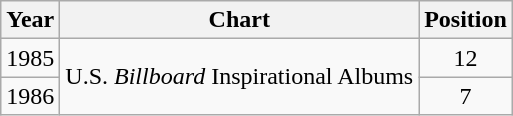<table class="wikitable">
<tr>
<th>Year</th>
<th>Chart</th>
<th>Position</th>
</tr>
<tr>
<td>1985</td>
<td rowspan="2">U.S. <em>Billboard</em> Inspirational Albums</td>
<td style="text-align:center;">12</td>
</tr>
<tr>
<td>1986</td>
<td style="text-align:center;">7</td>
</tr>
</table>
